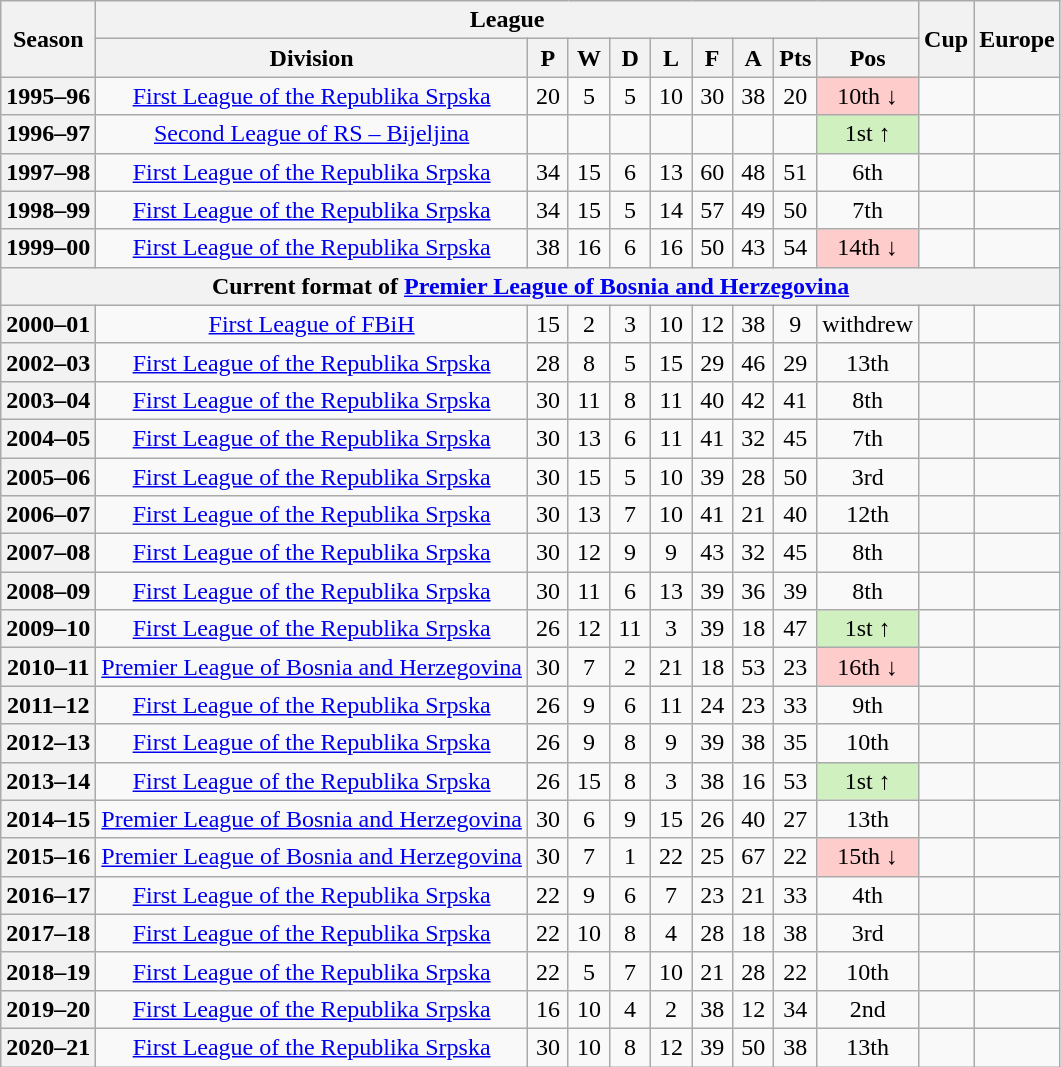<table class="wikitable" style="text-align: center">
<tr>
<th rowspan="2">Season</th>
<th colspan="9">League</th>
<th rowspan="2">Cup</th>
<th rowspan="2">Europe</th>
</tr>
<tr>
<th>Division</th>
<th width="20">P</th>
<th width="20">W</th>
<th width="20">D</th>
<th width="20">L</th>
<th width="20">F</th>
<th width="20">A</th>
<th width="20">Pts</th>
<th>Pos</th>
</tr>
<tr>
<th>1995–96</th>
<td><a href='#'>First League of the Republika Srpska</a></td>
<td>20</td>
<td>5</td>
<td>5</td>
<td>10</td>
<td>30</td>
<td>38</td>
<td>20</td>
<td bgcolor=#FFCCCC>10th ↓</td>
<td></td>
<td></td>
</tr>
<tr>
<th>1996–97</th>
<td><a href='#'>Second League of RS – Bijeljina</a></td>
<td></td>
<td></td>
<td></td>
<td></td>
<td></td>
<td></td>
<td></td>
<td bgcolor=#D0F0C0>1st ↑</td>
<td></td>
<td></td>
</tr>
<tr>
<th>1997–98</th>
<td><a href='#'>First League of the Republika Srpska</a></td>
<td>34</td>
<td>15</td>
<td>6</td>
<td>13</td>
<td>60</td>
<td>48</td>
<td>51</td>
<td>6th</td>
<td></td>
<td></td>
</tr>
<tr>
<th>1998–99</th>
<td><a href='#'>First League of the Republika Srpska</a></td>
<td>34</td>
<td>15</td>
<td>5</td>
<td>14</td>
<td>57</td>
<td>49</td>
<td>50</td>
<td>7th</td>
<td></td>
<td></td>
</tr>
<tr>
<th>1999–00</th>
<td><a href='#'>First League of the Republika Srpska</a></td>
<td>38</td>
<td>16</td>
<td>6</td>
<td>16</td>
<td>50</td>
<td>43</td>
<td>54</td>
<td bgcolor=#FFCCCC>14th ↓</td>
<td></td>
<td></td>
</tr>
<tr>
<th colspan="15">Current format of <a href='#'>Premier League of Bosnia and Herzegovina</a></th>
</tr>
<tr>
<th>2000–01</th>
<td><a href='#'>First League of FBiH</a></td>
<td>15</td>
<td>2</td>
<td>3</td>
<td>10</td>
<td>12</td>
<td>38</td>
<td>9</td>
<td>withdrew</td>
<td></td>
<td></td>
</tr>
<tr>
<th>2002–03</th>
<td><a href='#'>First League of the Republika Srpska</a></td>
<td>28</td>
<td>8</td>
<td>5</td>
<td>15</td>
<td>29</td>
<td>46</td>
<td>29</td>
<td>13th</td>
<td></td>
<td></td>
</tr>
<tr>
<th>2003–04</th>
<td><a href='#'>First League of the Republika Srpska</a></td>
<td>30</td>
<td>11</td>
<td>8</td>
<td>11</td>
<td>40</td>
<td>42</td>
<td>41</td>
<td>8th</td>
<td></td>
<td></td>
</tr>
<tr>
<th>2004–05</th>
<td><a href='#'>First League of the Republika Srpska</a></td>
<td>30</td>
<td>13</td>
<td>6</td>
<td>11</td>
<td>41</td>
<td>32</td>
<td>45</td>
<td>7th</td>
<td></td>
<td></td>
</tr>
<tr>
<th>2005–06</th>
<td><a href='#'>First League of the Republika Srpska</a></td>
<td>30</td>
<td>15</td>
<td>5</td>
<td>10</td>
<td>39</td>
<td>28</td>
<td>50</td>
<td>3rd</td>
<td></td>
<td></td>
</tr>
<tr>
<th>2006–07</th>
<td><a href='#'>First League of the Republika Srpska</a></td>
<td>30</td>
<td>13</td>
<td>7</td>
<td>10</td>
<td>41</td>
<td>21</td>
<td>40</td>
<td>12th</td>
<td></td>
<td></td>
</tr>
<tr>
<th>2007–08</th>
<td><a href='#'>First League of the Republika Srpska</a></td>
<td>30</td>
<td>12</td>
<td>9</td>
<td>9</td>
<td>43</td>
<td>32</td>
<td>45</td>
<td>8th</td>
<td></td>
<td></td>
</tr>
<tr>
<th>2008–09</th>
<td><a href='#'>First League of the Republika Srpska</a></td>
<td>30</td>
<td>11</td>
<td>6</td>
<td>13</td>
<td>39</td>
<td>36</td>
<td>39</td>
<td>8th</td>
<td></td>
<td></td>
</tr>
<tr>
<th>2009–10</th>
<td><a href='#'>First League of the Republika Srpska</a></td>
<td>26</td>
<td>12</td>
<td>11</td>
<td>3</td>
<td>39</td>
<td>18</td>
<td>47</td>
<td bgcolor=#D0F0C0>1st ↑</td>
<td></td>
<td></td>
</tr>
<tr>
<th>2010–11</th>
<td><a href='#'>Premier League of Bosnia and Herzegovina</a></td>
<td>30</td>
<td>7</td>
<td>2</td>
<td>21</td>
<td>18</td>
<td>53</td>
<td>23</td>
<td bgcolor=#FFCCCC>16th ↓</td>
<td></td>
<td></td>
</tr>
<tr>
<th>2011–12</th>
<td><a href='#'>First League of the Republika Srpska</a></td>
<td>26</td>
<td>9</td>
<td>6</td>
<td>11</td>
<td>24</td>
<td>23</td>
<td>33</td>
<td>9th</td>
<td></td>
<td></td>
</tr>
<tr>
<th>2012–13</th>
<td><a href='#'>First League of the Republika Srpska</a></td>
<td>26</td>
<td>9</td>
<td>8</td>
<td>9</td>
<td>39</td>
<td>38</td>
<td>35</td>
<td>10th</td>
<td></td>
<td></td>
</tr>
<tr>
<th>2013–14</th>
<td><a href='#'>First League of the Republika Srpska</a></td>
<td>26</td>
<td>15</td>
<td>8</td>
<td>3</td>
<td>38</td>
<td>16</td>
<td>53</td>
<td bgcolor=#D0F0C0>1st ↑</td>
<td></td>
<td></td>
</tr>
<tr>
<th>2014–15</th>
<td><a href='#'>Premier League of Bosnia and Herzegovina</a></td>
<td>30</td>
<td>6</td>
<td>9</td>
<td>15</td>
<td>26</td>
<td>40</td>
<td>27</td>
<td>13th</td>
<td></td>
<td></td>
</tr>
<tr>
<th>2015–16</th>
<td><a href='#'>Premier League of Bosnia and Herzegovina</a></td>
<td>30</td>
<td>7</td>
<td>1</td>
<td>22</td>
<td>25</td>
<td>67</td>
<td>22</td>
<td bgcolor=#FFCCCC>15th ↓</td>
<td></td>
<td></td>
</tr>
<tr>
<th>2016–17</th>
<td><a href='#'>First League of the Republika Srpska</a></td>
<td>22</td>
<td>9</td>
<td>6</td>
<td>7</td>
<td>23</td>
<td>21</td>
<td>33</td>
<td>4th</td>
<td></td>
<td></td>
</tr>
<tr>
<th>2017–18</th>
<td><a href='#'>First League of the Republika Srpska</a></td>
<td>22</td>
<td>10</td>
<td>8</td>
<td>4</td>
<td>28</td>
<td>18</td>
<td>38</td>
<td>3rd</td>
<td></td>
<td></td>
</tr>
<tr>
<th>2018–19</th>
<td><a href='#'>First League of the Republika Srpska</a></td>
<td>22</td>
<td>5</td>
<td>7</td>
<td>10</td>
<td>21</td>
<td>28</td>
<td>22</td>
<td>10th</td>
<td></td>
<td></td>
</tr>
<tr>
<th>2019–20</th>
<td><a href='#'>First League of the Republika Srpska</a></td>
<td>16</td>
<td>10</td>
<td>4</td>
<td>2</td>
<td>38</td>
<td>12</td>
<td>34</td>
<td>2nd</td>
<td></td>
<td></td>
</tr>
<tr>
<th>2020–21</th>
<td><a href='#'>First League of the Republika Srpska</a></td>
<td>30</td>
<td>10</td>
<td>8</td>
<td>12</td>
<td>39</td>
<td>50</td>
<td>38</td>
<td>13th</td>
<td></td>
<td></td>
</tr>
</table>
